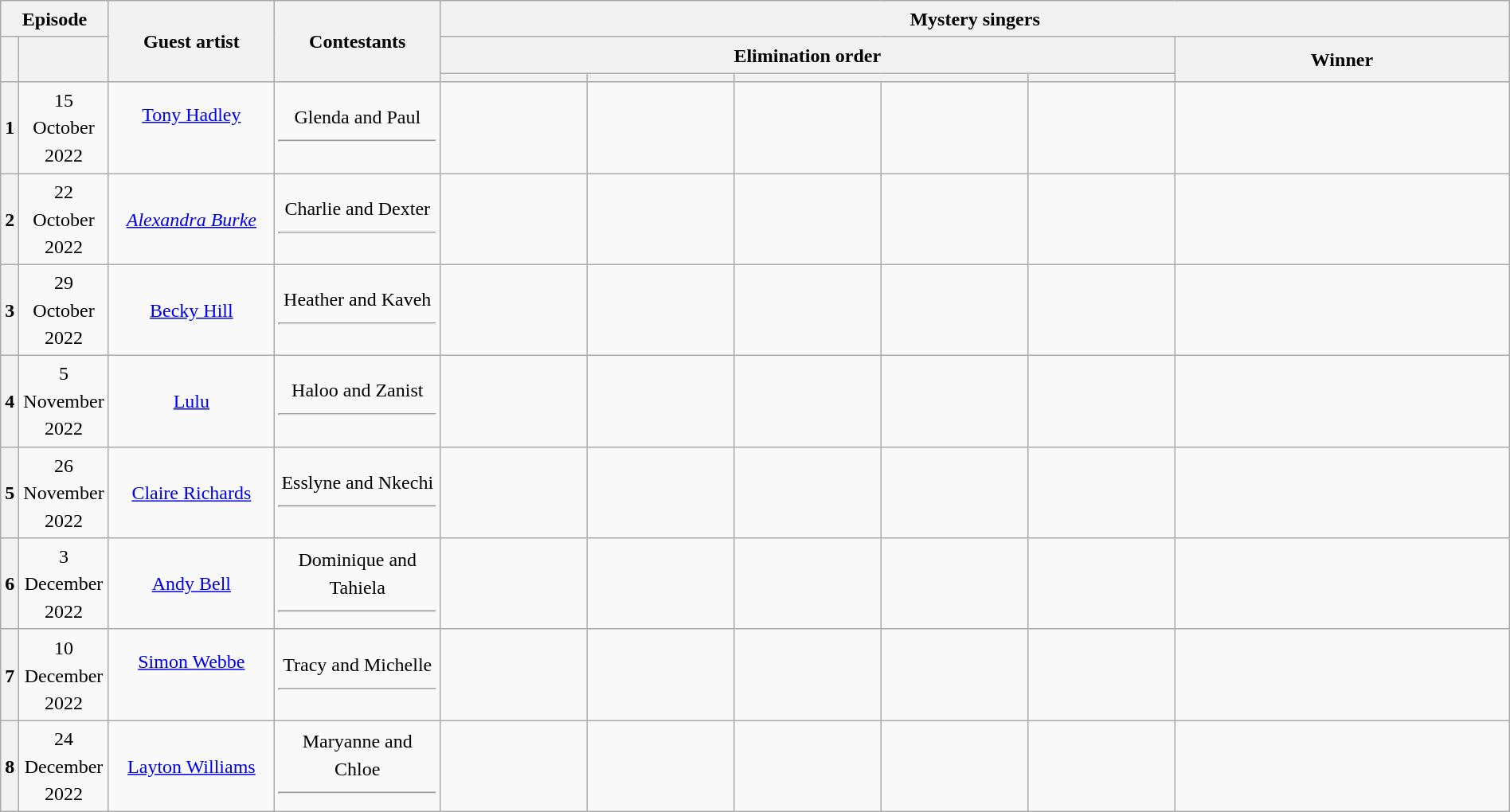<table class="wikitable plainrowheaders mw-collapsible" style="text-align:center; line-height:23px; width:100%;">
<tr>
<th colspan="2" width="1%">Episode</th>
<th rowspan="3" width="11%">Guest artist</th>
<th rowspan="3" width="11%">Contestants</th>
<th colspan="6">Mystery singers<br></th>
</tr>
<tr>
<th rowspan="2"></th>
<th rowspan="2"></th>
<th colspan="5">Elimination order</th>
<th rowspan="2">Winner</th>
</tr>
<tr>
<th></th>
<th></th>
<th colspan="2"></th>
<th></th>
</tr>
<tr>
<th>1</th>
<td>15 October 2022</td>
<td><a href='#'>Tony Hadley</a><br><br></td>
<td>Glenda and Paul<hr></td>
<td></td>
<td></td>
<td></td>
<td></td>
<td></td>
<td></td>
</tr>
<tr>
<th>2</th>
<td>22 October 2022</td>
<td><em><a href='#'>Alexandra Burke</a></em><br></td>
<td>Charlie and Dexter<hr></td>
<td></td>
<td></td>
<td></td>
<td></td>
<td></td>
<td></td>
</tr>
<tr>
<th>3</th>
<td>29 October 2022</td>
<td><a href='#'>Becky Hill</a><br></td>
<td>Heather and Kaveh<hr></td>
<td></td>
<td></td>
<td></td>
<td></td>
<td></td>
<td></td>
</tr>
<tr>
<th>4</th>
<td>5 November 2022</td>
<td><a href='#'>Lulu</a><br></td>
<td>Haloo and Zanist<hr></td>
<td></td>
<td></td>
<td></td>
<td></td>
<td></td>
<td></td>
</tr>
<tr>
<th>5</th>
<td>26 November 2022</td>
<td><a href='#'>Claire Richards</a><br></td>
<td>Esslyne and Nkechi<hr></td>
<td></td>
<td></td>
<td></td>
<td></td>
<td></td>
<td></td>
</tr>
<tr>
<th>6</th>
<td>3 December 2022</td>
<td><a href='#'>Andy Bell</a><br></td>
<td>Dominique and Tahiela<hr></td>
<td></td>
<td></td>
<td></td>
<td></td>
<td></td>
<td></td>
</tr>
<tr>
<th>7</th>
<td>10 December 2022</td>
<td><a href='#'>Simon Webbe</a><br><br></td>
<td>Tracy and Michelle<hr></td>
<td></td>
<td></td>
<td></td>
<td></td>
<td></td>
<td></td>
</tr>
<tr>
<th>8</th>
<td>24 December 2022</td>
<td><a href='#'>Layton Williams</a></td>
<td>Maryanne and Chloe<hr></td>
<td></td>
<td></td>
<td></td>
<td></td>
<td></td>
<td></td>
</tr>
</table>
